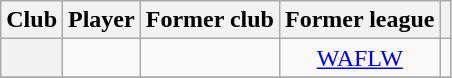<table class="wikitable sortable plainrowheaders" style="text-align:center;">
<tr>
<th scope="col">Club</th>
<th scope="col">Player</th>
<th scope="col">Former club</th>
<th scope="col">Former league</th>
<th class="unsortable"></th>
</tr>
<tr>
<th scope="row"></th>
<td></td>
<td></td>
<td><a href='#'>WAFLW</a></td>
<td></td>
</tr>
<tr>
</tr>
</table>
